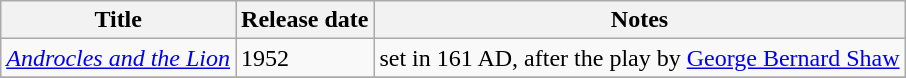<table class="wikitable sortable">
<tr>
<th scope="col">Title</th>
<th scope="col">Release date</th>
<th scope="col" class="unsortable">Notes</th>
</tr>
<tr>
<td><em><a href='#'>Androcles and the Lion</a></em></td>
<td>1952</td>
<td>set in 161 AD, after the play by <a href='#'>George Bernard Shaw</a></td>
</tr>
<tr>
</tr>
</table>
